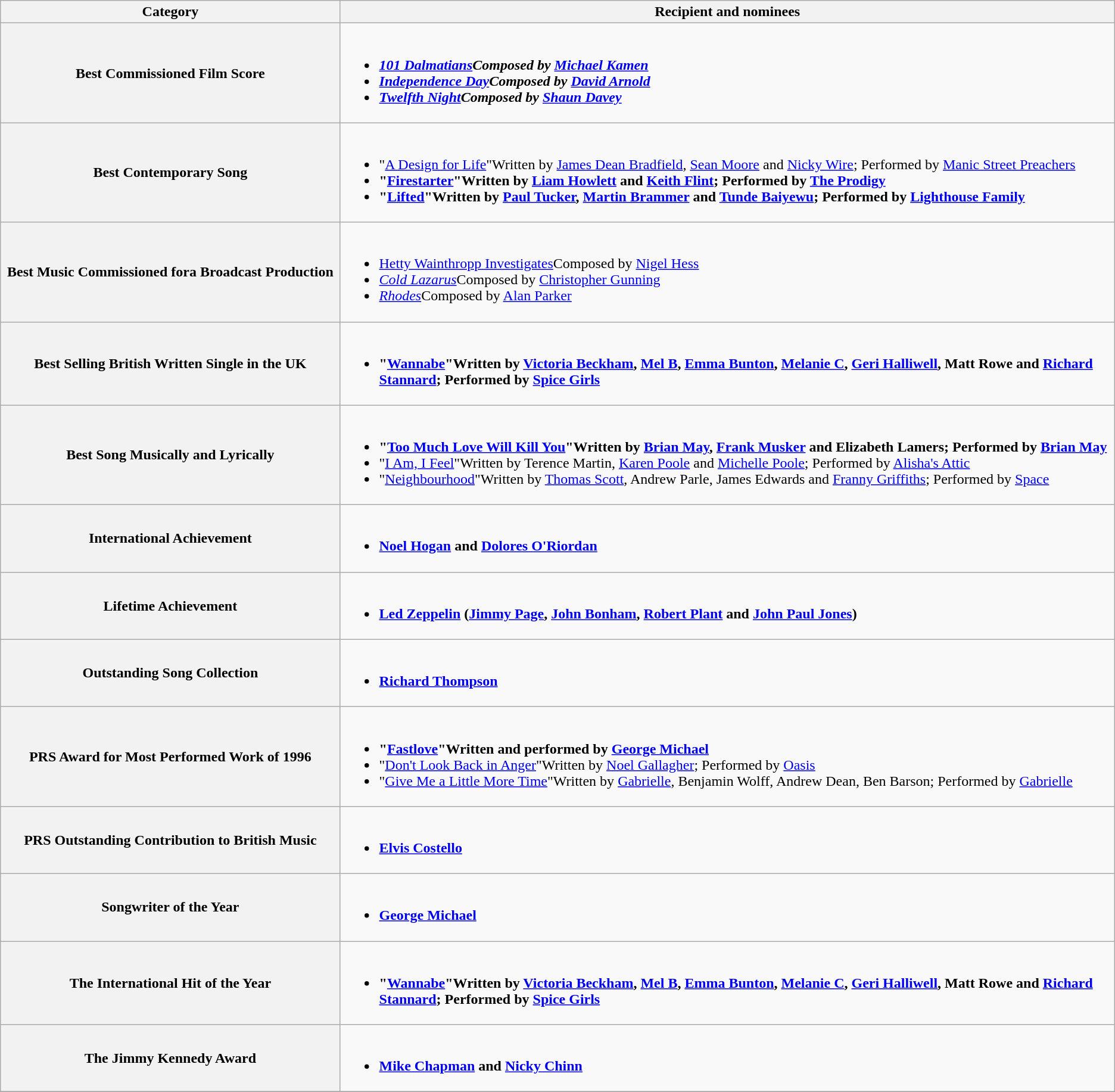<table class="wikitable">
<tr>
<th width="25%">Category</th>
<th width="57%">Recipient and nominees</th>
</tr>
<tr>
<th scope="row">Best Commissioned Film Score</th>
<td><br><ul><li><strong><em><a href='#'>101 Dalmatians</a><em>Composed by <a href='#'>Michael Kamen</a><strong></li><li></em><a href='#'>Independence Day</a><em>Composed by <a href='#'>David Arnold</a></li><li></em><a href='#'>Twelfth Night</a><em>Composed by <a href='#'>Shaun Davey</a></li></ul></td>
</tr>
<tr>
<th scope="row">Best Contemporary Song</th>
<td><br><ul><li></strong>"<a href='#'>A Design for Life</a>"Written by <a href='#'>James Dean Bradfield</a>, <a href='#'>Sean Moore</a> and <a href='#'>Nicky Wire</a>; Performed by <a href='#'>Manic Street Preachers</a><strong></li><li>"<a href='#'>Firestarter</a>"Written by <a href='#'>Liam Howlett</a> and <a href='#'>Keith Flint</a>; Performed by <a href='#'>The Prodigy</a></li><li>"<a href='#'>Lifted</a>"Written by <a href='#'>Paul Tucker</a>, <a href='#'>Martin Brammer</a> and <a href='#'>Tunde Baiyewu</a>; Performed by <a href='#'>Lighthouse Family</a></li></ul></td>
</tr>
<tr>
<th scope="row">Best Music Commissioned fora Broadcast Production</th>
<td><br><ul><li></em></strong><a href='#'>Hetty Wainthropp Investigates</a></em>Composed by <a href='#'>Nigel Hess</a></strong></li><li><em><a href='#'>Cold Lazarus</a></em>Composed by <a href='#'>Christopher Gunning</a></li><li><em><a href='#'>Rhodes</a></em>Composed by <a href='#'>Alan Parker</a></li></ul></td>
</tr>
<tr>
<th scope="row">Best Selling British Written Single in the UK</th>
<td><br><ul><li><strong>"<a href='#'>Wannabe</a>"Written by <a href='#'>Victoria Beckham</a>, <a href='#'>Mel B</a>, <a href='#'>Emma Bunton</a>, <a href='#'>Melanie C</a>, <a href='#'>Geri Halliwell</a>, Matt Rowe and <a href='#'>Richard Stannard</a>; Performed by <a href='#'>Spice Girls</a></strong></li></ul></td>
</tr>
<tr>
<th scope="row">Best Song Musically and Lyrically</th>
<td><br><ul><li><strong>"<a href='#'>Too Much Love Will Kill You</a>"Written by <a href='#'>Brian May</a>, <a href='#'>Frank Musker</a> and Elizabeth Lamers; Performed by <a href='#'>Brian May</a></strong></li><li>"<a href='#'>I Am, I Feel</a>"Written by Terence Martin, <a href='#'>Karen Poole</a> and <a href='#'>Michelle Poole</a>; Performed by <a href='#'>Alisha's Attic</a></li><li>"<a href='#'>Neighbourhood</a>"Written by <a href='#'>Thomas Scott</a>, Andrew Parle, James Edwards and <a href='#'>Franny Griffiths</a>; Performed by <a href='#'>Space</a></li></ul></td>
</tr>
<tr>
<th scope="row">International Achievement</th>
<td><br><ul><li><strong><a href='#'>Noel Hogan</a> and <a href='#'>Dolores O'Riordan</a></strong></li></ul></td>
</tr>
<tr>
<th scope="row">Lifetime Achievement</th>
<td><br><ul><li><strong><a href='#'>Led Zeppelin</a> (<a href='#'>Jimmy Page</a>, <a href='#'>John Bonham</a>, <a href='#'>Robert Plant</a> and <a href='#'>John Paul Jones</a>)</strong></li></ul></td>
</tr>
<tr>
<th scope="row">Outstanding Song Collection</th>
<td><br><ul><li><strong><a href='#'>Richard Thompson</a></strong></li></ul></td>
</tr>
<tr>
<th scope="row">PRS Award for Most Performed Work of 1996</th>
<td><br><ul><li><strong>"<a href='#'>Fastlove</a>"Written and performed by <a href='#'>George Michael</a></strong></li><li>"<a href='#'>Don't Look Back in Anger</a>"Written by <a href='#'>Noel Gallagher</a>; Performed by <a href='#'>Oasis</a></li><li>"<a href='#'>Give Me a Little More Time</a>"Written by <a href='#'>Gabrielle</a>, Benjamin Wolff, Andrew Dean, Ben Barson; Performed by <a href='#'>Gabrielle</a></li></ul></td>
</tr>
<tr>
<th scope="row">PRS Outstanding Contribution to British Music</th>
<td><br><ul><li><strong><a href='#'>Elvis Costello</a></strong></li></ul></td>
</tr>
<tr>
<th scope="row">Songwriter of the Year</th>
<td><br><ul><li><strong><a href='#'>George Michael</a></strong></li></ul></td>
</tr>
<tr>
<th scope="row">The International Hit of the Year</th>
<td><br><ul><li><strong>"<a href='#'>Wannabe</a>"Written by <a href='#'>Victoria Beckham</a>, <a href='#'>Mel B</a>, <a href='#'>Emma Bunton</a>, <a href='#'>Melanie C</a>, <a href='#'>Geri Halliwell</a>, Matt Rowe and <a href='#'>Richard Stannard</a>; Performed by <a href='#'>Spice Girls</a></strong></li></ul></td>
</tr>
<tr>
<th scope="row">The Jimmy Kennedy Award</th>
<td><br><ul><li><strong><a href='#'>Mike Chapman</a> and <a href='#'>Nicky Chinn</a></strong></li></ul></td>
</tr>
<tr>
</tr>
</table>
